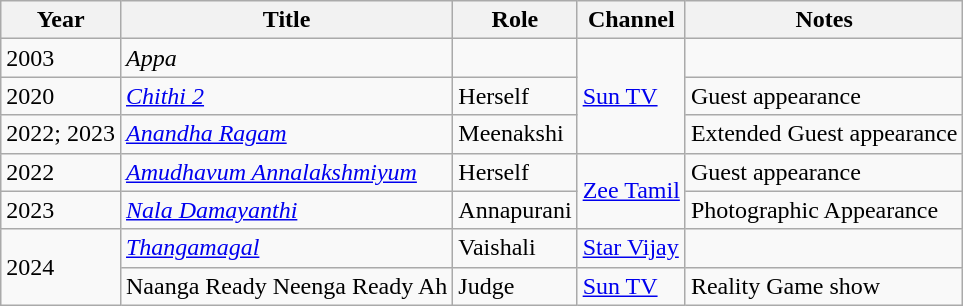<table class="wikitable sortable">
<tr>
<th scope="col">Year</th>
<th scope="col">Title</th>
<th scope="col">Role</th>
<th scope="col">Channel</th>
<th scope="col" class="unsortable">Notes</th>
</tr>
<tr>
<td>2003</td>
<td><em>Appa</em></td>
<td></td>
<td rowspan=3><a href='#'>Sun TV</a></td>
<td></td>
</tr>
<tr>
<td>2020</td>
<td><em><a href='#'>Chithi 2</a></em></td>
<td>Herself</td>
<td>Guest appearance</td>
</tr>
<tr>
<td>2022; 2023</td>
<td><em><a href='#'>Anandha Ragam</a></em></td>
<td>Meenakshi</td>
<td>Extended Guest appearance</td>
</tr>
<tr>
<td>2022</td>
<td><em><a href='#'>Amudhavum Annalakshmiyum</a></em></td>
<td>Herself</td>
<td rowspan=2><a href='#'>Zee Tamil</a></td>
<td>Guest appearance</td>
</tr>
<tr>
<td>2023</td>
<td><em><a href='#'>Nala Damayanthi</a></em></td>
<td>Annapurani</td>
<td>Photographic Appearance</td>
</tr>
<tr>
<td rowspan=2>2024</td>
<td><em><a href='#'>Thangamagal</a></em></td>
<td>Vaishali</td>
<td><a href='#'>Star Vijay</a></td>
<td></td>
</tr>
<tr>
<td>Naanga Ready Neenga Ready Ah</td>
<td>Judge</td>
<td><a href='#'>Sun TV</a></td>
<td>Reality Game show</td>
</tr>
</table>
